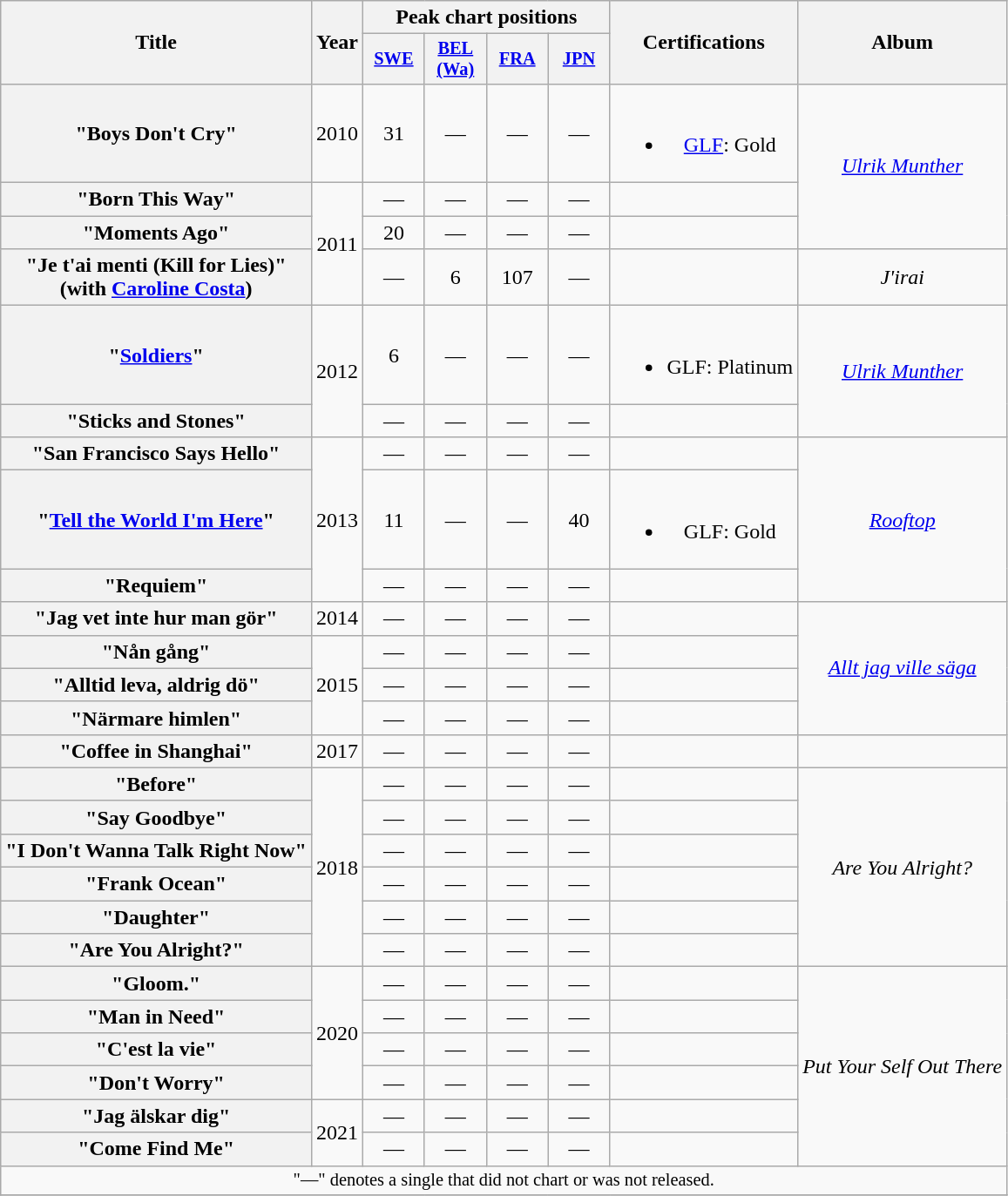<table class="wikitable plainrowheaders" style="text-align:center;" border="1">
<tr>
<th scope="col" rowspan="2">Title</th>
<th scope="col" rowspan="2">Year</th>
<th scope="col" colspan="4">Peak chart positions</th>
<th scope="col" rowspan="2">Certifications</th>
<th scope="col" rowspan="2">Album</th>
</tr>
<tr>
<th scope="col" style="width:3em;font-size:85%;"><a href='#'>SWE</a><br></th>
<th scope="col" style="width:3em;font-size:85%;"><a href='#'>BEL<br>(Wa)</a><br></th>
<th scope="col" style="width:3em;font-size:85%;"><a href='#'>FRA</a><br></th>
<th scope="col" style="width:3em;font-size:85%;"><a href='#'>JPN</a><br></th>
</tr>
<tr>
<th scope="row">"Boys Don't Cry"</th>
<td>2010</td>
<td>31</td>
<td>—</td>
<td>—</td>
<td>—</td>
<td><br><ul><li><a href='#'>GLF</a>: Gold</li></ul></td>
<td rowspan="3"><em><a href='#'>Ulrik Munther</a></em></td>
</tr>
<tr>
<th scope="row">"Born This Way"</th>
<td rowspan="3">2011</td>
<td>—</td>
<td>—</td>
<td>—</td>
<td>—</td>
<td></td>
</tr>
<tr>
<th scope="row">"Moments Ago"</th>
<td>20</td>
<td>—</td>
<td>—</td>
<td>—</td>
<td></td>
</tr>
<tr>
<th scope="row">"Je t'ai menti (Kill for Lies)"<br><span>(with <a href='#'>Caroline Costa</a>)</span></th>
<td>—</td>
<td>6</td>
<td>107</td>
<td>—</td>
<td></td>
<td><em>J'irai</em></td>
</tr>
<tr>
<th scope="row">"<a href='#'>Soldiers</a>"</th>
<td rowspan="2">2012</td>
<td>6</td>
<td>—</td>
<td>—</td>
<td>—</td>
<td><br><ul><li>GLF: Platinum</li></ul></td>
<td rowspan="2"><em><a href='#'>Ulrik Munther</a></em></td>
</tr>
<tr>
<th scope="row">"Sticks and Stones"</th>
<td>—</td>
<td>—</td>
<td>—</td>
<td>—</td>
<td></td>
</tr>
<tr>
<th scope="row">"San Francisco Says Hello"</th>
<td rowspan="3">2013</td>
<td>—</td>
<td>—</td>
<td>—</td>
<td>—</td>
<td></td>
<td rowspan="3"><em><a href='#'>Rooftop</a></em></td>
</tr>
<tr>
<th scope="row">"<a href='#'>Tell the World I'm Here</a>"</th>
<td>11</td>
<td>—</td>
<td>—</td>
<td>40</td>
<td><br><ul><li>GLF: Gold</li></ul></td>
</tr>
<tr>
<th scope="row">"Requiem"</th>
<td>—</td>
<td>—</td>
<td>—</td>
<td>—</td>
<td></td>
</tr>
<tr>
<th scope="row">"Jag vet inte hur man gör"</th>
<td>2014</td>
<td>—</td>
<td>—</td>
<td>—</td>
<td>—</td>
<td></td>
<td rowspan="4"><em><a href='#'>Allt jag ville säga</a></em></td>
</tr>
<tr>
<th scope="row">"Nån gång"</th>
<td rowspan="3">2015</td>
<td>—</td>
<td>—</td>
<td>—</td>
<td>—</td>
<td></td>
</tr>
<tr>
<th scope="row">"Alltid leva, aldrig dö"</th>
<td>—</td>
<td>—</td>
<td>—</td>
<td>—</td>
<td></td>
</tr>
<tr>
<th scope="row">"Närmare himlen"</th>
<td>—</td>
<td>—</td>
<td>—</td>
<td>—</td>
<td></td>
</tr>
<tr>
<th scope="row">"Coffee in Shanghai"</th>
<td>2017</td>
<td>—</td>
<td>—</td>
<td>—</td>
<td>—</td>
<td></td>
<td></td>
</tr>
<tr>
<th scope="row">"Before"</th>
<td rowspan="6">2018</td>
<td>—</td>
<td>—</td>
<td>—</td>
<td>—</td>
<td></td>
<td rowspan="6"><em>Are You Alright?</em></td>
</tr>
<tr>
<th scope="row">"Say Goodbye"</th>
<td>—</td>
<td>—</td>
<td>—</td>
<td>—</td>
<td></td>
</tr>
<tr>
<th scope="row">"I Don't Wanna Talk Right Now"</th>
<td>—</td>
<td>—</td>
<td>—</td>
<td>—</td>
<td></td>
</tr>
<tr>
<th scope="row">"Frank Ocean"</th>
<td>—</td>
<td>—</td>
<td>—</td>
<td>—</td>
<td></td>
</tr>
<tr>
<th scope="row">"Daughter"</th>
<td>—</td>
<td>—</td>
<td>—</td>
<td>—</td>
<td></td>
</tr>
<tr>
<th scope="row">"Are You Alright?"</th>
<td>—</td>
<td>—</td>
<td>—</td>
<td>—</td>
<td></td>
</tr>
<tr>
<th scope="row">"Gloom."</th>
<td rowspan="4">2020</td>
<td>—</td>
<td>—</td>
<td>—</td>
<td>—</td>
<td></td>
<td rowspan="6"><em>Put Your Self Out There</em></td>
</tr>
<tr>
<th scope="row">"Man in Need"</th>
<td>—</td>
<td>—</td>
<td>—</td>
<td>—</td>
<td></td>
</tr>
<tr>
<th scope="row">"C'est la vie"</th>
<td>—</td>
<td>—</td>
<td>—</td>
<td>—</td>
<td></td>
</tr>
<tr>
<th scope="row">"Don't Worry"</th>
<td>—</td>
<td>—</td>
<td>—</td>
<td>—</td>
<td></td>
</tr>
<tr>
<th scope="row">"Jag älskar dig"<br></th>
<td rowspan="2">2021</td>
<td>—</td>
<td>—</td>
<td>—</td>
<td>—</td>
<td></td>
</tr>
<tr>
<th scope="row">"Come Find Me"</th>
<td>—</td>
<td>—</td>
<td>—</td>
<td>—</td>
<td></td>
</tr>
<tr>
<td colspan="20" style="font-size:85%">"—" denotes a single that did not chart or was not released.</td>
</tr>
<tr>
</tr>
</table>
